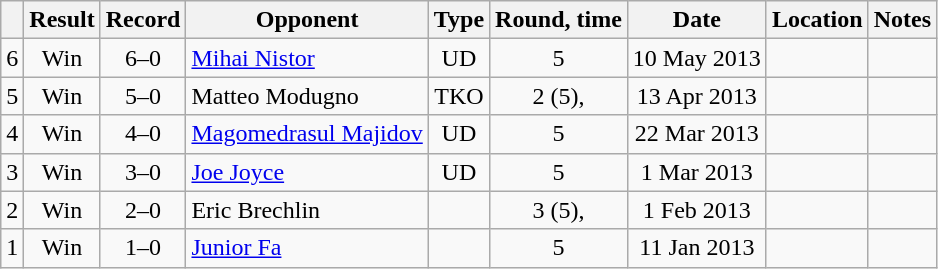<table class="wikitable" style="text-align:center">
<tr>
<th></th>
<th>Result</th>
<th>Record</th>
<th>Opponent</th>
<th>Type</th>
<th>Round, time</th>
<th>Date</th>
<th>Location</th>
<th>Notes</th>
</tr>
<tr>
<td>6</td>
<td>Win</td>
<td>6–0</td>
<td style="text-align:left;"><a href='#'>Mihai Nistor</a></td>
<td>UD</td>
<td>5</td>
<td>10 May 2013</td>
<td style="text-align:left;"></td>
<td></td>
</tr>
<tr>
<td>5</td>
<td>Win</td>
<td>5–0</td>
<td style="text-align:left;">Matteo Modugno</td>
<td>TKO</td>
<td>2 (5), </td>
<td>13 Apr 2013</td>
<td style="text-align:left;"></td>
<td></td>
</tr>
<tr>
<td>4</td>
<td>Win</td>
<td>4–0</td>
<td style="text-align:left;"><a href='#'>Magomedrasul Majidov</a></td>
<td>UD</td>
<td>5</td>
<td>22 Mar 2013</td>
<td style="text-align:left;"></td>
<td></td>
</tr>
<tr>
<td>3</td>
<td>Win</td>
<td>3–0</td>
<td style="text-align:left;"><a href='#'>Joe Joyce</a></td>
<td>UD</td>
<td>5</td>
<td>1 Mar 2013</td>
<td style="text-align:left;"></td>
<td></td>
</tr>
<tr>
<td>2</td>
<td>Win</td>
<td>2–0</td>
<td style="text-align:left;">Eric Brechlin</td>
<td></td>
<td>3 (5), </td>
<td>1 Feb 2013</td>
<td style="text-align:left;"></td>
<td></td>
</tr>
<tr>
<td>1</td>
<td>Win</td>
<td>1–0</td>
<td style="text-align:left;"><a href='#'>Junior Fa</a></td>
<td></td>
<td>5</td>
<td>11 Jan 2013</td>
<td style="text-align:left;"></td>
<td></td>
</tr>
</table>
